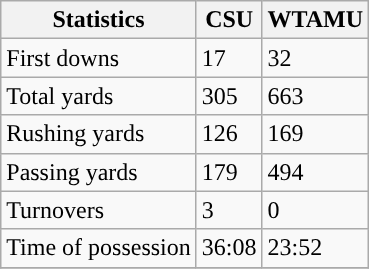<table class="wikitable">
<tr>
<th>Statistics</th>
<th>CSU</th>
<th>WTAMU</th>
</tr>
<tr>
<td>First downs</td>
<td>17</td>
<td>32</td>
</tr>
<tr>
<td>Total yards</td>
<td>305</td>
<td>663</td>
</tr>
<tr>
<td>Rushing yards</td>
<td>126</td>
<td>169</td>
</tr>
<tr>
<td>Passing yards</td>
<td>179</td>
<td>494</td>
</tr>
<tr>
<td>Turnovers</td>
<td>3</td>
<td>0</td>
</tr>
<tr>
<td>Time of possession</td>
<td>36:08</td>
<td>23:52</td>
</tr>
<tr>
</tr>
</table>
